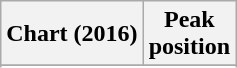<table class="wikitable sortable plainrowheaders" style="text-align:center">
<tr>
<th scope="col">Chart (2016)</th>
<th scope="col">Peak<br> position</th>
</tr>
<tr>
</tr>
<tr>
</tr>
<tr>
</tr>
<tr>
</tr>
<tr>
</tr>
<tr>
</tr>
<tr>
</tr>
<tr>
</tr>
<tr>
</tr>
<tr>
</tr>
<tr>
</tr>
<tr>
</tr>
<tr>
</tr>
<tr>
</tr>
<tr>
</tr>
</table>
